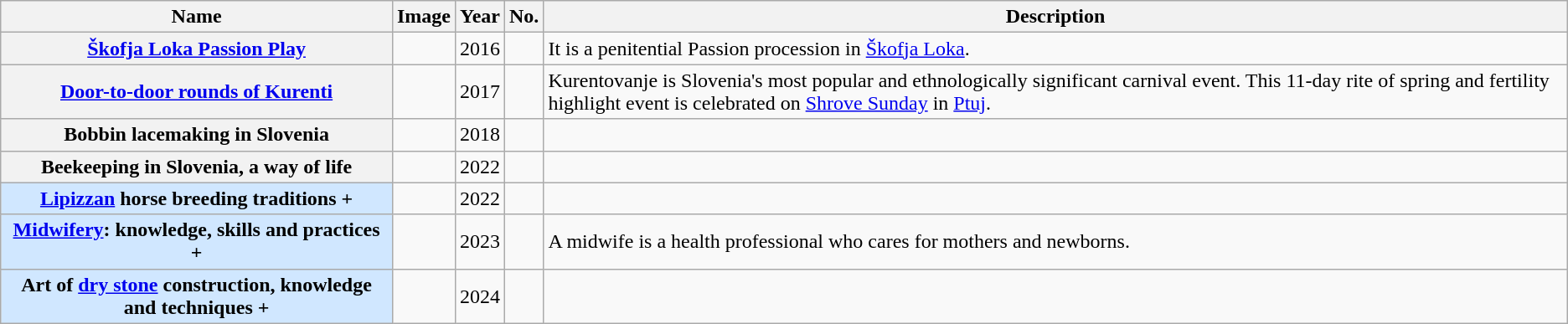<table class="wikitable sortable plainrowheaders">
<tr>
<th style="width:25%">Name</th>
<th class="unsortable">Image</th>
<th>Year</th>
<th>No.</th>
<th class="unsortable">Description</th>
</tr>
<tr>
<th scope="row"><a href='#'>Škofja Loka Passion Play</a></th>
<td></td>
<td>2016</td>
<td></td>
<td>It is a penitential Passion procession in <a href='#'>Škofja Loka</a>.</td>
</tr>
<tr>
<th scope="row"><a href='#'>Door-to-door rounds of Kurenti</a></th>
<td></td>
<td>2017</td>
<td></td>
<td>Kurentovanje is Slovenia's most popular and ethnologically significant carnival event. This 11-day rite of spring and fertility highlight event is celebrated on <a href='#'>Shrove Sunday</a> in <a href='#'>Ptuj</a>.</td>
</tr>
<tr>
<th scope="row">Bobbin lacemaking in Slovenia</th>
<td></td>
<td>2018</td>
<td></td>
<td></td>
</tr>
<tr>
<th scope="row">Beekeeping in Slovenia, a way of life</th>
<td></td>
<td>2022</td>
<td></td>
<td></td>
</tr>
<tr>
<th scope="row" style="background:#D0E7FF;"><a href='#'>Lipizzan</a> horse breeding traditions +</th>
<td></td>
<td>2022</td>
<td></td>
<td></td>
</tr>
<tr>
<th scope="row" style="background:#D0E7FF;"><a href='#'>Midwifery</a>: knowledge, skills and practices +</th>
<td></td>
<td>2023</td>
<td></td>
<td>A midwife is a health professional who cares for mothers and newborns.</td>
</tr>
<tr>
<th scope="row" style="background:#D0E7FF;">Art of <a href='#'>dry stone</a> construction, knowledge and techniques +</th>
<td></td>
<td>2024</td>
<td></td>
<td></td>
</tr>
</table>
